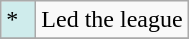<table class="wikitable">
<tr>
<td style="background:#CFECEC; width:1em">*</td>
<td>Led the league</td>
</tr>
<tr>
</tr>
</table>
